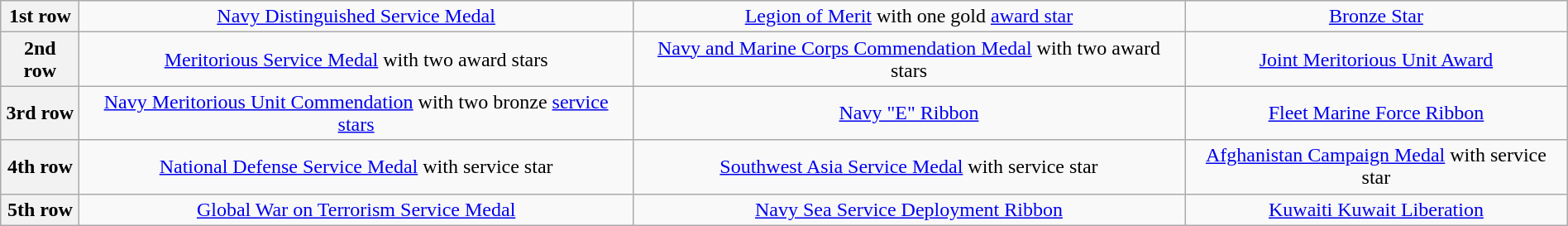<table class="wikitable" style="margin:1em auto; text-align:center;">
<tr>
<th>1st row</th>
<td colspan="2"><a href='#'>Navy Distinguished Service Medal</a></td>
<td colspan="2"><a href='#'>Legion of Merit</a> with one gold <a href='#'>award star</a></td>
<td colspan="2"><a href='#'>Bronze Star</a></td>
</tr>
<tr>
<th>2nd row</th>
<td colspan="2"><a href='#'>Meritorious Service Medal</a> with two award stars</td>
<td colspan="2"><a href='#'>Navy and Marine Corps Commendation Medal</a> with two award stars</td>
<td colspan="2"><a href='#'>Joint Meritorious Unit Award</a></td>
</tr>
<tr>
<th>3rd row</th>
<td colspan="2"><a href='#'>Navy Meritorious Unit Commendation</a> with two bronze <a href='#'>service stars</a></td>
<td colspan="2"><a href='#'>Navy "E" Ribbon</a></td>
<td colspan="2"><a href='#'>Fleet Marine Force Ribbon</a></td>
</tr>
<tr>
<th>4th row</th>
<td colspan="2"><a href='#'>National Defense Service Medal</a> with service star</td>
<td colspan="2"><a href='#'>Southwest Asia Service Medal</a> with service star</td>
<td colspan="2"><a href='#'>Afghanistan Campaign Medal</a> with service star</td>
</tr>
<tr>
<th>5th row</th>
<td colspan="2"><a href='#'>Global War on Terrorism Service Medal</a></td>
<td colspan="2"><a href='#'>Navy Sea Service Deployment Ribbon</a></td>
<td colspan="2"><a href='#'>Kuwaiti Kuwait Liberation</a></td>
</tr>
</table>
